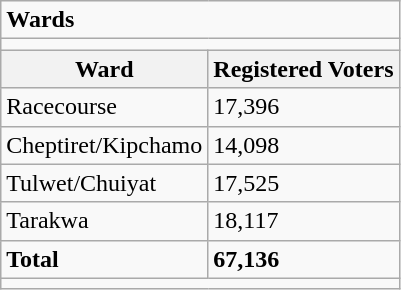<table class="wikitable">
<tr>
<td colspan="2"><strong>Wards</strong></td>
</tr>
<tr>
<td colspan="2"></td>
</tr>
<tr>
<th>Ward</th>
<th>Registered Voters</th>
</tr>
<tr>
<td>Racecourse</td>
<td>17,396</td>
</tr>
<tr>
<td>Cheptiret/Kipchamo</td>
<td>14,098</td>
</tr>
<tr>
<td>Tulwet/Chuiyat</td>
<td>17,525</td>
</tr>
<tr>
<td>Tarakwa</td>
<td>18,117</td>
</tr>
<tr>
<td><strong>Total</strong></td>
<td><strong>67,136</strong></td>
</tr>
<tr>
<td colspan="2"></td>
</tr>
</table>
